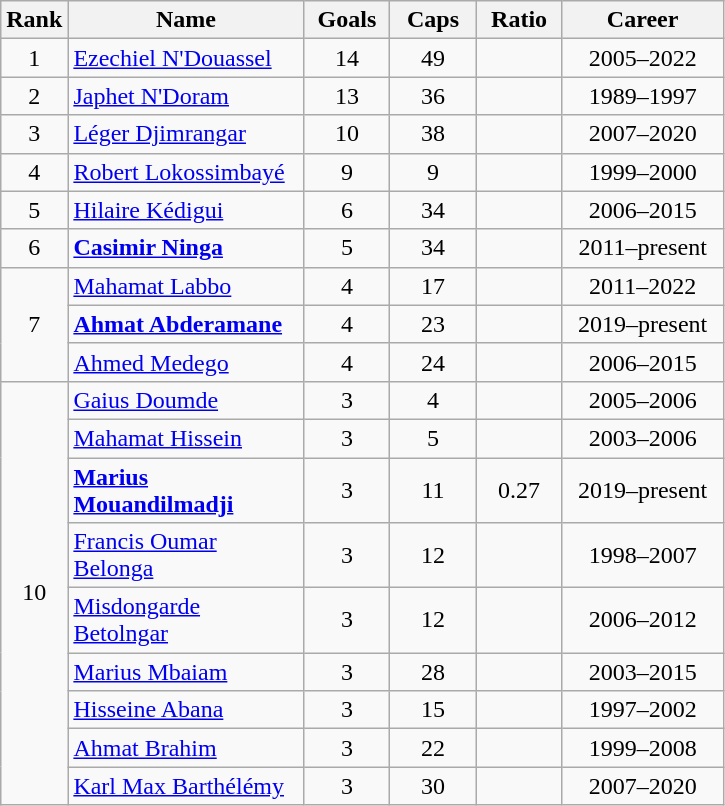<table class="wikitable sortable"  style="text-align:center;">
<tr>
<th width="30">Rank</th>
<th style="width:150px;">Name</th>
<th width="50">Goals</th>
<th width="50">Caps</th>
<th width="50">Ratio</th>
<th style="width:100px;">Career</th>
</tr>
<tr>
<td>1</td>
<td style="text-align: left;"><a href='#'>Ezechiel N'Douassel</a></td>
<td>14</td>
<td>49</td>
<td></td>
<td>2005–2022</td>
</tr>
<tr>
<td>2</td>
<td style="text-align: left;"><a href='#'>Japhet N'Doram</a></td>
<td>13</td>
<td>36</td>
<td></td>
<td>1989–1997</td>
</tr>
<tr>
<td>3</td>
<td style="text-align: left;"><a href='#'>Léger Djimrangar</a></td>
<td>10</td>
<td>38</td>
<td></td>
<td>2007–2020</td>
</tr>
<tr>
<td>4</td>
<td style="text-align: left;"><a href='#'>Robert Lokossimbayé</a></td>
<td>9</td>
<td>9</td>
<td></td>
<td>1999–2000</td>
</tr>
<tr>
<td>5</td>
<td style="text-align: left;"><a href='#'>Hilaire Kédigui</a></td>
<td>6</td>
<td>34</td>
<td></td>
<td>2006–2015</td>
</tr>
<tr>
<td>6</td>
<td style="text-align: left;"><strong><a href='#'>Casimir Ninga</a></strong></td>
<td>5</td>
<td>34</td>
<td></td>
<td>2011–present</td>
</tr>
<tr>
<td rowspan=3>7</td>
<td style="text-align: left;"><a href='#'>Mahamat Labbo</a></td>
<td>4</td>
<td>17</td>
<td></td>
<td>2011–2022</td>
</tr>
<tr>
<td style="text-align: left;"><strong><a href='#'>Ahmat Abderamane</a></strong></td>
<td>4</td>
<td>23</td>
<td></td>
<td>2019–present</td>
</tr>
<tr>
<td style="text-align: left;"><a href='#'>Ahmed Medego</a></td>
<td>4</td>
<td>24</td>
<td></td>
<td>2006–2015</td>
</tr>
<tr>
<td rowspan="9">10</td>
<td style="text-align: left;"><a href='#'>Gaius Doumde</a></td>
<td>3</td>
<td>4</td>
<td></td>
<td>2005–2006</td>
</tr>
<tr>
<td style="text-align: left;"><a href='#'>Mahamat Hissein</a></td>
<td>3</td>
<td>5</td>
<td></td>
<td>2003–2006</td>
</tr>
<tr>
<td style="text-align: left;"><a href='#'><strong>Marius Mouandilmadji</strong></a></td>
<td>3</td>
<td>11</td>
<td>0.27</td>
<td>2019–present</td>
</tr>
<tr>
<td style="text-align: left;"><a href='#'>Francis Oumar Belonga</a></td>
<td>3</td>
<td>12</td>
<td></td>
<td>1998–2007</td>
</tr>
<tr>
<td style="text-align: left;"><a href='#'>Misdongarde Betolngar</a></td>
<td>3</td>
<td>12</td>
<td></td>
<td>2006–2012</td>
</tr>
<tr>
<td style="text-align: left;"><a href='#'>Marius Mbaiam</a></td>
<td>3</td>
<td>28</td>
<td></td>
<td>2003–2015</td>
</tr>
<tr>
<td style="text-align: left;"><a href='#'>Hisseine Abana</a></td>
<td>3</td>
<td>15</td>
<td></td>
<td>1997–2002</td>
</tr>
<tr>
<td style="text-align: left;"><a href='#'>Ahmat Brahim</a></td>
<td>3</td>
<td>22</td>
<td></td>
<td>1999–2008</td>
</tr>
<tr>
<td style="text-align: left;"><a href='#'>Karl Max Barthélémy</a></td>
<td>3</td>
<td>30</td>
<td></td>
<td>2007–2020</td>
</tr>
</table>
